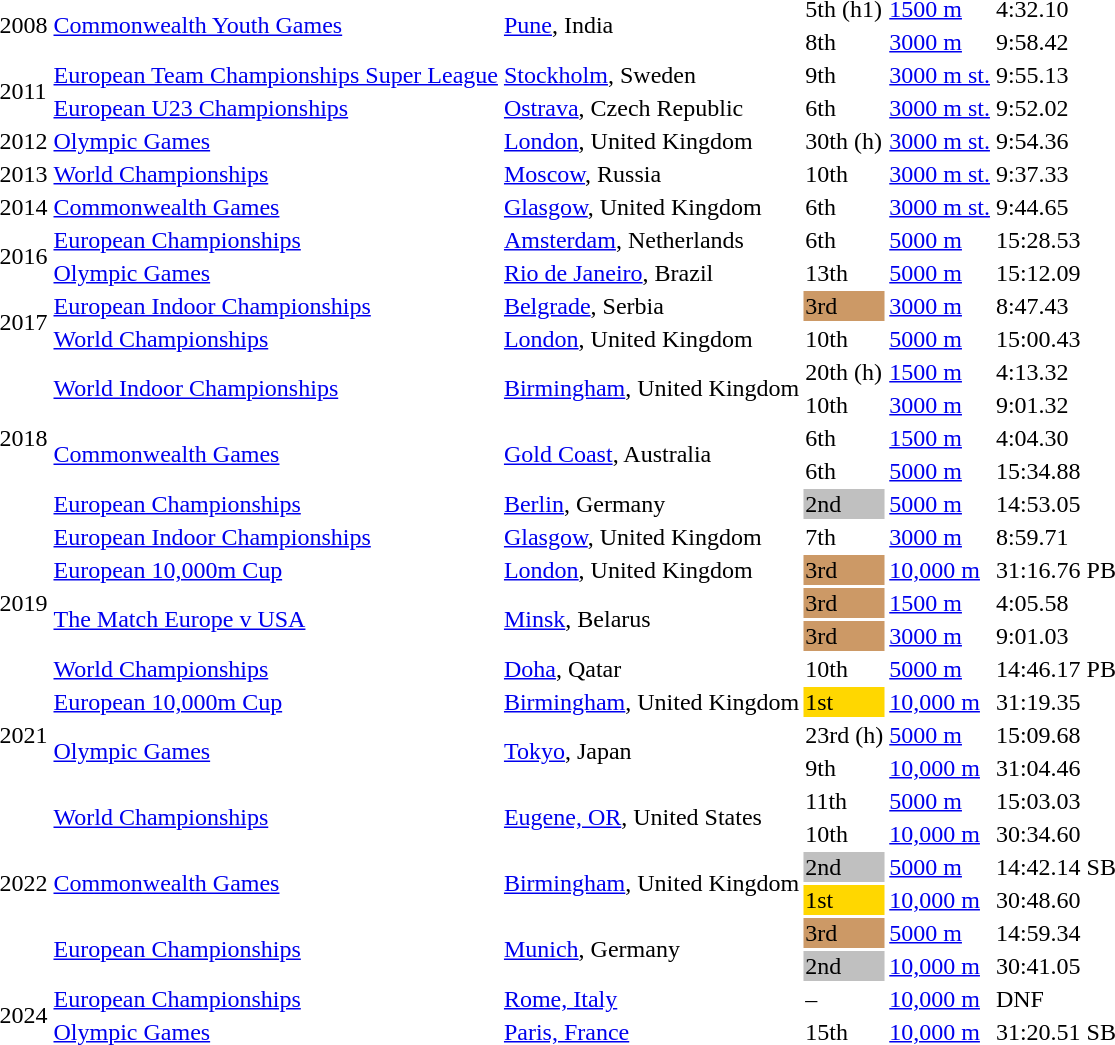<table>
<tr>
<td rowspan=2>2008</td>
<td rowspan=2><a href='#'>Commonwealth Youth Games</a></td>
<td rowspan=2><a href='#'>Pune</a>, India</td>
<td>5th (h1)</td>
<td><a href='#'>1500 m</a></td>
<td>4:32.10</td>
</tr>
<tr>
<td>8th</td>
<td><a href='#'>3000 m</a></td>
<td>9:58.42</td>
</tr>
<tr>
<td rowspan=2>2011</td>
<td><a href='#'>European Team Championships Super League</a></td>
<td><a href='#'>Stockholm</a>, Sweden</td>
<td>9th</td>
<td><a href='#'>3000 m st.</a></td>
<td>9:55.13 </td>
</tr>
<tr>
<td><a href='#'>European U23 Championships</a></td>
<td><a href='#'>Ostrava</a>, Czech Republic</td>
<td>6th</td>
<td><a href='#'>3000 m st.</a></td>
<td>9:52.02</td>
</tr>
<tr>
<td>2012</td>
<td><a href='#'>Olympic Games</a></td>
<td><a href='#'>London</a>, United Kingdom</td>
<td>30th (h)</td>
<td><a href='#'>3000 m st.</a></td>
<td>9:54.36</td>
</tr>
<tr>
<td>2013</td>
<td><a href='#'>World Championships</a></td>
<td><a href='#'>Moscow</a>, Russia</td>
<td>10th</td>
<td><a href='#'>3000 m st.</a></td>
<td>9:37.33</td>
</tr>
<tr>
<td>2014</td>
<td><a href='#'>Commonwealth Games</a></td>
<td><a href='#'>Glasgow</a>, United Kingdom</td>
<td>6th</td>
<td><a href='#'>3000 m st.</a></td>
<td>9:44.65 </td>
</tr>
<tr>
<td rowspan=2>2016</td>
<td><a href='#'>European Championships</a></td>
<td><a href='#'>Amsterdam</a>, Netherlands</td>
<td>6th</td>
<td><a href='#'>5000 m</a></td>
<td>15:28.53</td>
</tr>
<tr>
<td><a href='#'>Olympic Games</a></td>
<td><a href='#'>Rio de Janeiro</a>, Brazil</td>
<td>13th</td>
<td><a href='#'>5000 m</a></td>
<td>15:12.09</td>
</tr>
<tr>
<td rowspan=2>2017</td>
<td><a href='#'>European Indoor Championships</a></td>
<td><a href='#'>Belgrade</a>, Serbia</td>
<td bgcolor=cc9966>3rd</td>
<td><a href='#'>3000 m</a></td>
<td>8:47.43</td>
</tr>
<tr>
<td><a href='#'>World Championships</a></td>
<td><a href='#'>London</a>, United Kingdom</td>
<td>10th</td>
<td><a href='#'>5000 m</a></td>
<td>15:00.43</td>
</tr>
<tr>
<td rowspan=5>2018</td>
<td rowspan=2><a href='#'>World Indoor Championships</a></td>
<td rowspan=2><a href='#'>Birmingham</a>, United Kingdom</td>
<td>20th (h)</td>
<td><a href='#'>1500 m</a></td>
<td>4:13.32</td>
</tr>
<tr>
<td>10th</td>
<td><a href='#'>3000 m</a></td>
<td>9:01.32</td>
</tr>
<tr>
<td rowspan=2><a href='#'>Commonwealth Games</a></td>
<td rowspan=2><a href='#'>Gold Coast</a>, Australia</td>
<td>6th</td>
<td><a href='#'>1500 m</a></td>
<td>4:04.30</td>
</tr>
<tr>
<td>6th</td>
<td><a href='#'>5000 m</a></td>
<td>15:34.88</td>
</tr>
<tr>
<td><a href='#'>European Championships</a></td>
<td><a href='#'>Berlin</a>, Germany</td>
<td bgcolor=silver>2nd</td>
<td><a href='#'>5000 m</a></td>
<td>14:53.05</td>
</tr>
<tr>
<td rowspan=5>2019</td>
<td><a href='#'>European Indoor Championships</a></td>
<td><a href='#'>Glasgow</a>, United Kingdom</td>
<td>7th</td>
<td><a href='#'>3000 m</a></td>
<td>8:59.71</td>
</tr>
<tr>
<td><a href='#'>European 10,000m Cup</a></td>
<td><a href='#'>London</a>, United Kingdom</td>
<td bgcolor=cc9966>3rd</td>
<td><a href='#'>10,000 m</a></td>
<td>31:16.76 PB</td>
</tr>
<tr>
<td rowspan=2><a href='#'>The Match Europe v USA</a></td>
<td rowspan=2><a href='#'>Minsk</a>, Belarus</td>
<td bgcolor=cc9966>3rd</td>
<td><a href='#'>1500 m</a></td>
<td>4:05.58</td>
</tr>
<tr>
<td bgcolor=cc9966>3rd</td>
<td><a href='#'>3000 m</a></td>
<td>9:01.03</td>
</tr>
<tr>
<td><a href='#'>World Championships</a></td>
<td><a href='#'>Doha</a>, Qatar</td>
<td>10th</td>
<td><a href='#'>5000 m</a></td>
<td>14:46.17 PB</td>
</tr>
<tr>
<td rowspan=3>2021</td>
<td><a href='#'>European 10,000m Cup</a></td>
<td><a href='#'>Birmingham</a>, United Kingdom</td>
<td bgcolor=gold>1st</td>
<td><a href='#'>10,000 m</a></td>
<td>31:19.35</td>
</tr>
<tr>
<td rowspan=2><a href='#'>Olympic Games</a></td>
<td rowspan=2><a href='#'>Tokyo</a>, Japan</td>
<td>23rd (h)</td>
<td><a href='#'>5000 m</a></td>
<td>15:09.68</td>
</tr>
<tr>
<td>9th</td>
<td><a href='#'>10,000 m</a></td>
<td>31:04.46</td>
</tr>
<tr>
<td rowspan=6>2022</td>
<td rowspan=2><a href='#'>World Championships</a></td>
<td rowspan=2><a href='#'>Eugene, OR</a>, United States</td>
<td>11th</td>
<td><a href='#'>5000 m</a></td>
<td>15:03.03</td>
</tr>
<tr>
<td>10th</td>
<td><a href='#'>10,000 m</a></td>
<td>30:34.60</td>
</tr>
<tr>
<td rowspan=2><a href='#'>Commonwealth Games</a></td>
<td rowspan=2><a href='#'>Birmingham</a>, United Kingdom</td>
<td bgcolor=silver>2nd</td>
<td><a href='#'>5000 m</a></td>
<td>14:42.14 SB</td>
</tr>
<tr>
<td bgcolor=gold>1st</td>
<td><a href='#'>10,000 m</a></td>
<td>30:48.60 </td>
</tr>
<tr>
<td rowspan=2><a href='#'>European Championships</a></td>
<td rowspan=2><a href='#'>Munich</a>, Germany</td>
<td bgcolor=cc9966>3rd</td>
<td><a href='#'>5000 m</a></td>
<td>14:59.34</td>
</tr>
<tr>
<td bgcolor=silver>2nd</td>
<td><a href='#'>10,000 m</a></td>
<td>30:41.05</td>
</tr>
<tr>
<td rowspan=2>2024</td>
<td><a href='#'>European Championships</a></td>
<td><a href='#'>Rome, Italy</a></td>
<td>–</td>
<td><a href='#'>10,000 m</a></td>
<td>DNF</td>
</tr>
<tr>
<td><a href='#'>Olympic Games</a></td>
<td><a href='#'>Paris, France</a></td>
<td>15th</td>
<td><a href='#'>10,000 m</a></td>
<td>31:20.51 SB</td>
</tr>
</table>
